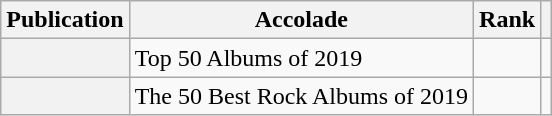<table class="sortable wikitable plainrowheaders  mw-collapsible">
<tr>
<th scope="col">Publication</th>
<th scope="col" class="unsortable">Accolade</th>
<th scope="col">Rank</th>
<th scope="col" class="unsortable"></th>
</tr>
<tr>
<th scope="row"><em></em></th>
<td>Top 50 Albums of 2019</td>
<td></td>
<td></td>
</tr>
<tr>
<th scope="row"><em></em></th>
<td>The 50 Best Rock Albums of 2019</td>
<td></td>
<td></td>
</tr>
</table>
